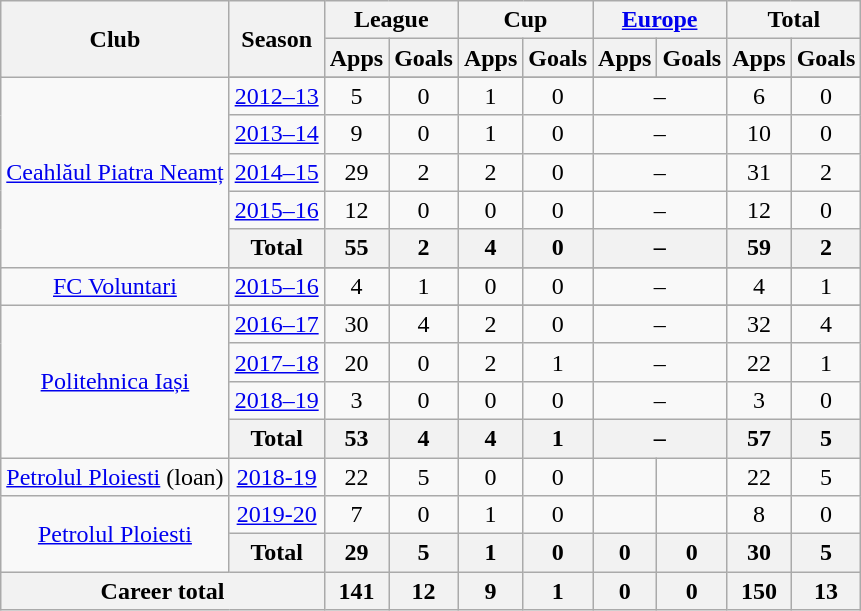<table class="wikitable" style="text-align:center">
<tr>
<th rowspan="2">Club</th>
<th rowspan="2">Season</th>
<th colspan="2">League</th>
<th colspan="2">Cup</th>
<th colspan="2"><a href='#'>Europe</a></th>
<th colspan="3">Total</th>
</tr>
<tr>
<th>Apps</th>
<th>Goals</th>
<th>Apps</th>
<th>Goals</th>
<th>Apps</th>
<th>Goals</th>
<th>Apps</th>
<th>Goals</th>
</tr>
<tr>
<td rowspan="6" valign="center"><a href='#'>Ceahlăul Piatra Neamț</a></td>
</tr>
<tr>
<td><a href='#'>2012–13</a></td>
<td>5</td>
<td>0</td>
<td>1</td>
<td>0</td>
<td rowspan=1 colspan="2">–</td>
<td>6</td>
<td>0</td>
</tr>
<tr>
<td><a href='#'>2013–14</a></td>
<td>9</td>
<td>0</td>
<td>1</td>
<td>0</td>
<td rowspan=1 colspan="2">–</td>
<td>10</td>
<td>0</td>
</tr>
<tr>
<td><a href='#'>2014–15</a></td>
<td>29</td>
<td>2</td>
<td>2</td>
<td>0</td>
<td rowspan=1 colspan="2">–</td>
<td>31</td>
<td>2</td>
</tr>
<tr>
<td><a href='#'>2015–16</a></td>
<td>12</td>
<td>0</td>
<td>0</td>
<td>0</td>
<td rowspan=1 colspan="2">–</td>
<td>12</td>
<td>0</td>
</tr>
<tr>
<th>Total</th>
<th>55</th>
<th>2</th>
<th>4</th>
<th>0</th>
<th rowspan=1 colspan="2">–</th>
<th>59</th>
<th>2</th>
</tr>
<tr>
<td rowspan="2" valign="center"><a href='#'>FC Voluntari</a></td>
</tr>
<tr>
<td><a href='#'>2015–16</a></td>
<td>4</td>
<td>1</td>
<td>0</td>
<td>0</td>
<td rowspan=1 colspan="2">–</td>
<td>4</td>
<td>1</td>
</tr>
<tr>
<td rowspan="5" valign="center"><a href='#'>Politehnica Iași</a></td>
</tr>
<tr>
<td><a href='#'>2016–17</a></td>
<td>30</td>
<td>4</td>
<td>2</td>
<td>0</td>
<td rowspan=1 colspan="2">–</td>
<td>32</td>
<td>4</td>
</tr>
<tr>
<td><a href='#'>2017–18</a></td>
<td>20</td>
<td>0</td>
<td>2</td>
<td>1</td>
<td rowspan=1 colspan="2">–</td>
<td>22</td>
<td>1</td>
</tr>
<tr>
<td><a href='#'>2018–19</a></td>
<td>3</td>
<td>0</td>
<td>0</td>
<td>0</td>
<td rowspan=1 colspan="2">–</td>
<td>3</td>
<td>0</td>
</tr>
<tr>
<th>Total</th>
<th>53</th>
<th>4</th>
<th>4</th>
<th>1</th>
<th rowspan=1 colspan="2">–</th>
<th>57</th>
<th>5</th>
</tr>
<tr>
<td><a href='#'>Petrolul Ploiesti</a> (loan)</td>
<td><a href='#'>2018-19</a></td>
<td>22</td>
<td>5</td>
<td>0</td>
<td>0</td>
<td></td>
<td></td>
<td>22</td>
<td>5</td>
</tr>
<tr>
<td rowspan="2"><a href='#'>Petrolul Ploiesti</a></td>
<td><a href='#'>2019-20</a></td>
<td>7</td>
<td>0</td>
<td>1</td>
<td>0</td>
<td></td>
<td></td>
<td>8</td>
<td>0</td>
</tr>
<tr>
<th>Total</th>
<th>29</th>
<th>5</th>
<th>1</th>
<th>0</th>
<th>0</th>
<th>0</th>
<th>30</th>
<th>5</th>
</tr>
<tr>
<th colspan="2">Career total</th>
<th>141</th>
<th>12</th>
<th>9</th>
<th>1</th>
<th>0</th>
<th>0</th>
<th>150</th>
<th>13</th>
</tr>
</table>
